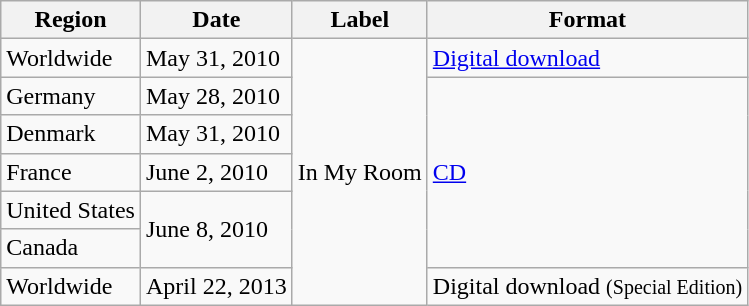<table class=wikitable>
<tr>
<th>Region</th>
<th>Date</th>
<th>Label</th>
<th>Format</th>
</tr>
<tr>
<td>Worldwide</td>
<td>May 31, 2010</td>
<td rowspan="7">In My Room</td>
<td><a href='#'>Digital download</a></td>
</tr>
<tr>
<td>Germany</td>
<td>May 28, 2010</td>
<td rowspan="5"><a href='#'>CD</a></td>
</tr>
<tr>
<td>Denmark</td>
<td>May 31, 2010</td>
</tr>
<tr>
<td>France</td>
<td>June 2, 2010</td>
</tr>
<tr>
<td>United States</td>
<td rowspan="2">June 8, 2010</td>
</tr>
<tr>
<td>Canada</td>
</tr>
<tr>
<td>Worldwide</td>
<td>April 22, 2013</td>
<td>Digital download <small>(Special Edition)</small></td>
</tr>
</table>
